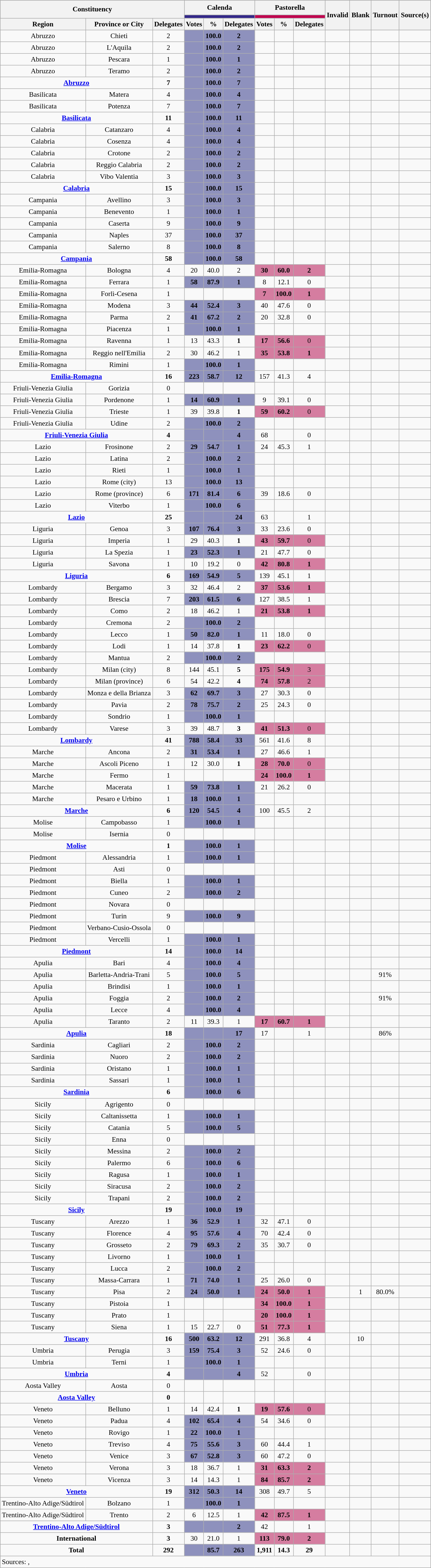<table class="wikitable sortable mw-collapsible mw-collapsed" style="text-align:center;font-size:90%;line-height:1.2">
<tr style="height:30px; background-color:#8B8B8B">
<th colspan="3" rowspan="2">Constituency</th>
<th colspan="3">Calenda</th>
<th colspan="3">Pastorella</th>
<th rowspan="3">Invalid</th>
<th rowspan="3">Blank</th>
<th rowspan="3">Turnout</th>
<th rowspan="3">Source(s)</th>
</tr>
<tr>
<th colspan="3" style="background:#332888;color:white;"></th>
<th colspan="3" style="background:#C0004E;color:white;"></th>
</tr>
<tr>
<th>Region</th>
<th>Province or City</th>
<th>Delegates</th>
<th>Votes</th>
<th>%</th>
<th>Delegates</th>
<th>Votes</th>
<th>%</th>
<th>Delegates</th>
</tr>
<tr>
<td>Abruzzo</td>
<td>Chieti</td>
<td>2</td>
<td style="background:#8E91BD;"></td>
<td style="background:#8E91BD;"><strong>100.0</strong></td>
<td style="background:#8E91BD;"><strong>2</strong></td>
<td></td>
<td></td>
<td></td>
<td></td>
<td></td>
<td></td>
<td></td>
</tr>
<tr>
<td>Abruzzo</td>
<td>L'Aquila</td>
<td>2</td>
<td style="background:#8E91BD;"></td>
<td style="background:#8E91BD;"><strong>100.0</strong></td>
<td style="background:#8E91BD;"><strong>2</strong></td>
<td></td>
<td></td>
<td></td>
<td></td>
<td></td>
<td></td>
<td></td>
</tr>
<tr>
<td>Abruzzo</td>
<td>Pescara</td>
<td>1</td>
<td style="background:#8E91BD;"></td>
<td style="background:#8E91BD;"><strong>100.0</strong></td>
<td style="background:#8E91BD;"><strong>1</strong></td>
<td></td>
<td></td>
<td></td>
<td></td>
<td></td>
<td></td>
<td></td>
</tr>
<tr>
<td>Abruzzo</td>
<td>Teramo</td>
<td>2</td>
<td style="background:#8E91BD;"></td>
<td style="background:#8E91BD;"><strong>100.0</strong></td>
<td style="background:#8E91BD;"><strong>2</strong></td>
<td></td>
<td></td>
<td></td>
<td></td>
<td></td>
<td></td>
<td></td>
</tr>
<tr>
<td colspan=2><strong><a href='#'>Abruzzo</a></strong></td>
<td><strong>7</strong></td>
<td style="background:#8E91BD;"></td>
<td style="background:#8E91BD;"><strong>100.0</strong></td>
<td style="background:#8E91BD;"><strong>7</strong></td>
<td></td>
<td></td>
<td></td>
<td></td>
<td></td>
<td></td>
<td></td>
</tr>
<tr>
<td>Basilicata</td>
<td>Matera</td>
<td>4</td>
<td style="background:#8E91BD;"></td>
<td style="background:#8E91BD;"><strong>100.0</strong></td>
<td style="background:#8E91BD;"><strong>4</strong></td>
<td></td>
<td></td>
<td></td>
<td></td>
<td></td>
<td></td>
<td></td>
</tr>
<tr>
<td>Basilicata</td>
<td>Potenza</td>
<td>7</td>
<td style="background:#8E91BD;"></td>
<td style="background:#8E91BD;"><strong>100.0</strong></td>
<td style="background:#8E91BD;"><strong>7</strong></td>
<td></td>
<td></td>
<td></td>
<td></td>
<td></td>
<td></td>
<td></td>
</tr>
<tr>
<td colspan=2><strong><a href='#'>Basilicata</a></strong></td>
<td><strong>11</strong></td>
<td style="background:#8E91BD;"></td>
<td style="background:#8E91BD;"><strong>100.0</strong></td>
<td style="background:#8E91BD;"><strong>11</strong></td>
<td></td>
<td></td>
<td></td>
<td></td>
<td></td>
<td></td>
<td></td>
</tr>
<tr>
<td>Calabria</td>
<td>Catanzaro</td>
<td>4</td>
<td style="background:#8E91BD;"></td>
<td style="background:#8E91BD;"><strong>100.0</strong></td>
<td style="background:#8E91BD;"><strong>4</strong></td>
<td></td>
<td></td>
<td></td>
<td></td>
<td></td>
<td></td>
<td></td>
</tr>
<tr>
<td>Calabria</td>
<td>Cosenza</td>
<td>4</td>
<td style="background:#8E91BD;"></td>
<td style="background:#8E91BD;"><strong>100.0</strong></td>
<td style="background:#8E91BD;"><strong>4</strong></td>
<td></td>
<td></td>
<td></td>
<td></td>
<td></td>
<td></td>
<td></td>
</tr>
<tr>
<td>Calabria</td>
<td>Crotone</td>
<td>2</td>
<td style="background:#8E91BD;"></td>
<td style="background:#8E91BD;"><strong>100.0</strong></td>
<td style="background:#8E91BD;"><strong>2</strong></td>
<td></td>
<td></td>
<td></td>
<td></td>
<td></td>
<td></td>
<td></td>
</tr>
<tr>
<td>Calabria</td>
<td>Reggio Calabria</td>
<td>2</td>
<td style="background:#8E91BD;"></td>
<td style="background:#8E91BD;"><strong>100.0</strong></td>
<td style="background:#8E91BD;"><strong>2</strong></td>
<td></td>
<td></td>
<td></td>
<td></td>
<td></td>
<td></td>
<td></td>
</tr>
<tr>
<td>Calabria</td>
<td>Vibo Valentia</td>
<td>3</td>
<td style="background:#8E91BD;"></td>
<td style="background:#8E91BD;"><strong>100.0</strong></td>
<td style="background:#8E91BD;"><strong>3</strong></td>
<td></td>
<td></td>
<td></td>
<td></td>
<td></td>
<td></td>
<td></td>
</tr>
<tr>
<td colspan=2><strong><a href='#'>Calabria</a></strong></td>
<td><strong>15</strong></td>
<td style="background:#8E91BD;"></td>
<td style="background:#8E91BD;"><strong>100.0</strong></td>
<td style="background:#8E91BD;"><strong>15</strong></td>
<td></td>
<td></td>
<td></td>
<td></td>
<td></td>
<td></td>
<td></td>
</tr>
<tr>
<td>Campania</td>
<td>Avellino</td>
<td>3</td>
<td style="background:#8E91BD;"></td>
<td style="background:#8E91BD;"><strong>100.0</strong></td>
<td style="background:#8E91BD;"><strong>3</strong></td>
<td></td>
<td></td>
<td></td>
<td></td>
<td></td>
<td></td>
<td></td>
</tr>
<tr>
<td>Campania</td>
<td>Benevento</td>
<td>1</td>
<td style="background:#8E91BD;"></td>
<td style="background:#8E91BD;"><strong>100.0</strong></td>
<td style="background:#8E91BD;"><strong>1</strong></td>
<td></td>
<td></td>
<td></td>
<td></td>
<td></td>
<td></td>
<td></td>
</tr>
<tr>
<td>Campania</td>
<td>Caserta</td>
<td>9</td>
<td style="background:#8E91BD;"></td>
<td style="background:#8E91BD;"><strong>100.0</strong></td>
<td style="background:#8E91BD;"><strong>9</strong></td>
<td></td>
<td></td>
<td></td>
<td></td>
<td></td>
<td></td>
<td></td>
</tr>
<tr>
<td>Campania</td>
<td>Naples</td>
<td>37</td>
<td style="background:#8E91BD;"></td>
<td style="background:#8E91BD;"><strong>100.0</strong></td>
<td style="background:#8E91BD;"><strong>37</strong></td>
<td></td>
<td></td>
<td></td>
<td></td>
<td></td>
<td></td>
<td></td>
</tr>
<tr>
<td>Campania</td>
<td>Salerno</td>
<td>8</td>
<td style="background:#8E91BD;"></td>
<td style="background:#8E91BD;"><strong>100.0</strong></td>
<td style="background:#8E91BD;"><strong>8</strong></td>
<td></td>
<td></td>
<td></td>
<td></td>
<td></td>
<td></td>
<td></td>
</tr>
<tr>
<td colspan=2><strong><a href='#'>Campania</a></strong></td>
<td><strong>58</strong></td>
<td style="background:#8E91BD;"></td>
<td style="background:#8E91BD;"><strong>100.0</strong></td>
<td style="background:#8E91BD;"><strong>58</strong></td>
<td></td>
<td></td>
<td></td>
<td></td>
<td></td>
<td></td>
<td></td>
</tr>
<tr>
<td>Emilia-Romagna</td>
<td>Bologna</td>
<td>4</td>
<td>20</td>
<td>40.0</td>
<td>2</td>
<td style="background:#D57DA0;"><strong>30</strong></td>
<td style="background:#D57DA0;"><strong>60.0</strong></td>
<td style="background:#D57DA0;"><strong>2</strong></td>
<td></td>
<td></td>
<td></td>
<td></td>
</tr>
<tr>
<td>Emilia-Romagna</td>
<td>Ferrara</td>
<td>1</td>
<td style="background:#8E91BD;"><strong>58</strong></td>
<td style="background:#8E91BD;"><strong>87.9</strong></td>
<td style="background:#8E91BD;"><strong>1</strong></td>
<td>8</td>
<td>12.1</td>
<td>0</td>
<td></td>
<td></td>
<td></td>
<td></td>
</tr>
<tr>
<td>Emilia-Romagna</td>
<td>Forlì-Cesena</td>
<td>1</td>
<td></td>
<td></td>
<td></td>
<td style="background:#D57DA0;"><strong>7</strong></td>
<td style="background:#D57DA0;"><strong>100.0</strong></td>
<td style="background:#D57DA0;"><strong>1</strong></td>
<td></td>
<td></td>
<td></td>
<td></td>
</tr>
<tr>
<td>Emilia-Romagna</td>
<td>Modena</td>
<td>3</td>
<td style="background:#8E91BD;"><strong>44</strong></td>
<td style="background:#8E91BD;"><strong>52.4</strong></td>
<td style="background:#8E91BD;"><strong>3</strong></td>
<td>40</td>
<td>47.6</td>
<td>0</td>
<td></td>
<td></td>
<td></td>
<td></td>
</tr>
<tr>
<td>Emilia-Romagna</td>
<td>Parma</td>
<td>2</td>
<td style="background:#8E91BD;"><strong>41</strong></td>
<td style="background:#8E91BD;"><strong>67.2</strong></td>
<td style="background:#8E91BD;"><strong>2</strong></td>
<td>20</td>
<td>32.8</td>
<td>0</td>
<td></td>
<td></td>
<td></td>
<td></td>
</tr>
<tr>
<td>Emilia-Romagna</td>
<td>Piacenza</td>
<td>1</td>
<td style="background:#8E91BD;"></td>
<td style="background:#8E91BD;"><strong>100.0</strong></td>
<td style="background:#8E91BD;"><strong>1</strong></td>
<td></td>
<td></td>
<td></td>
<td></td>
<td></td>
<td></td>
<td></td>
</tr>
<tr>
<td>Emilia-Romagna</td>
<td>Ravenna</td>
<td>1</td>
<td>13</td>
<td>43.3</td>
<td><strong>1</strong></td>
<td style="background:#D57DA0;"><strong>17</strong></td>
<td style="background:#D57DA0;"><strong>56.6</strong></td>
<td style="background:#D57DA0;">0</td>
<td></td>
<td></td>
<td></td>
<td></td>
</tr>
<tr>
<td>Emilia-Romagna</td>
<td>Reggio nell'Emilia</td>
<td>2</td>
<td>30</td>
<td>46.2</td>
<td>1</td>
<td style="background:#D57DA0;"><strong>35</strong></td>
<td style="background:#D57DA0;"><strong>53.8</strong></td>
<td style="background:#D57DA0;"><strong>1</strong></td>
<td></td>
<td></td>
<td></td>
<td></td>
</tr>
<tr>
<td>Emilia-Romagna</td>
<td>Rimini</td>
<td>1</td>
<td style="background:#8E91BD;"></td>
<td style="background:#8E91BD;"><strong>100.0</strong></td>
<td style="background:#8E91BD;"><strong>1</strong></td>
<td></td>
<td></td>
<td></td>
<td></td>
<td></td>
<td></td>
<td></td>
</tr>
<tr>
<td colspan=2><strong><a href='#'>Emilia-Romagna</a></strong></td>
<td><strong>16</strong></td>
<td style="background:#8E91BD;"><strong>223</strong></td>
<td style="background:#8E91BD;"><strong>58.7</strong></td>
<td style="background:#8E91BD;"><strong>12</strong></td>
<td>157</td>
<td>41.3</td>
<td>4</td>
<td></td>
<td></td>
<td></td>
<td></td>
</tr>
<tr>
<td>Friuli-Venezia Giulia</td>
<td>Gorizia</td>
<td>0</td>
<td></td>
<td></td>
<td></td>
<td></td>
<td></td>
<td></td>
<td></td>
<td></td>
<td></td>
<td></td>
</tr>
<tr>
<td>Friuli-Venezia Giulia</td>
<td>Pordenone</td>
<td>1</td>
<td style="background:#8E91BD;"><strong>14</strong></td>
<td style="background:#8E91BD;"><strong>60.9</strong></td>
<td style="background:#8E91BD;"><strong>1</strong></td>
<td>9</td>
<td>39.1</td>
<td>0</td>
<td></td>
<td></td>
<td></td>
<td></td>
</tr>
<tr>
<td>Friuli-Venezia Giulia</td>
<td>Trieste</td>
<td>1</td>
<td>39</td>
<td>39.8</td>
<td><strong>1</strong></td>
<td style="background:#D57DA0;"><strong>59</strong></td>
<td style="background:#D57DA0;"><strong>60.2</strong></td>
<td style="background:#D57DA0;">0</td>
<td></td>
<td></td>
<td></td>
<td></td>
</tr>
<tr>
<td>Friuli-Venezia Giulia</td>
<td>Udine</td>
<td>2</td>
<td style="background:#8E91BD;"></td>
<td style="background:#8E91BD;"><strong>100.0</strong></td>
<td style="background:#8E91BD;"><strong>2</strong></td>
<td></td>
<td></td>
<td></td>
<td></td>
<td></td>
<td></td>
<td></td>
</tr>
<tr>
<td colspan=2><strong><a href='#'>Friuli-Venezia Giulia</a></strong></td>
<td><strong>4</strong></td>
<td style="background:#8E91BD;"></td>
<td style="background:#8E91BD;"></td>
<td style="background:#8E91BD;"><strong>4</strong></td>
<td>68</td>
<td></td>
<td>0</td>
<td></td>
<td></td>
<td></td>
<td></td>
</tr>
<tr>
<td>Lazio</td>
<td>Frosinone</td>
<td>2</td>
<td style="background:#8E91BD;"><strong>29</strong></td>
<td style="background:#8E91BD;"><strong>54.7</strong></td>
<td style="background:#8E91BD;"><strong>1</strong></td>
<td>24</td>
<td>45.3</td>
<td>1</td>
<td></td>
<td></td>
<td></td>
<td></td>
</tr>
<tr>
<td>Lazio</td>
<td>Latina</td>
<td>2</td>
<td style="background:#8E91BD;"></td>
<td style="background:#8E91BD;"><strong>100.0</strong></td>
<td style="background:#8E91BD;"><strong>2</strong></td>
<td></td>
<td></td>
<td></td>
<td></td>
<td></td>
<td></td>
<td></td>
</tr>
<tr>
<td>Lazio</td>
<td>Rieti</td>
<td>1</td>
<td style="background:#8E91BD;"></td>
<td style="background:#8E91BD;"><strong>100.0</strong></td>
<td style="background:#8E91BD;"><strong>1</strong></td>
<td></td>
<td></td>
<td></td>
<td></td>
<td></td>
<td></td>
<td></td>
</tr>
<tr>
<td>Lazio</td>
<td>Rome (city)</td>
<td>13</td>
<td style="background:#8E91BD;"></td>
<td style="background:#8E91BD;"><strong>100.0</strong></td>
<td style="background:#8E91BD;"><strong>13</strong></td>
<td></td>
<td></td>
<td></td>
<td></td>
<td></td>
<td></td>
<td></td>
</tr>
<tr>
<td>Lazio</td>
<td>Rome (province)</td>
<td>6</td>
<td style="background:#8E91BD;"><strong>171</strong></td>
<td style="background:#8E91BD;"><strong>81.4</strong></td>
<td style="background:#8E91BD;"><strong>6</strong></td>
<td>39</td>
<td>18.6</td>
<td>0</td>
<td></td>
<td></td>
<td></td>
<td></td>
</tr>
<tr>
<td>Lazio</td>
<td>Viterbo</td>
<td>1</td>
<td style="background:#8E91BD;"></td>
<td style="background:#8E91BD;"><strong>100.0</strong></td>
<td style="background:#8E91BD;"><strong>6</strong></td>
<td></td>
<td></td>
<td></td>
<td></td>
<td></td>
<td></td>
<td></td>
</tr>
<tr>
<td colspan=2><strong><a href='#'>Lazio</a></strong></td>
<td><strong>25</strong></td>
<td style="background:#8E91BD;"></td>
<td style="background:#8E91BD;"></td>
<td style="background:#8E91BD;"><strong>24</strong></td>
<td>63</td>
<td></td>
<td>1</td>
<td></td>
<td></td>
<td></td>
<td></td>
</tr>
<tr>
<td>Liguria</td>
<td>Genoa</td>
<td>3</td>
<td style="background:#8E91BD;"><strong>107</strong></td>
<td style="background:#8E91BD;"><strong>76.4</strong></td>
<td style="background:#8E91BD;"><strong>3</strong></td>
<td>33</td>
<td>23.6</td>
<td>0</td>
<td></td>
<td></td>
<td></td>
<td></td>
</tr>
<tr>
<td>Liguria</td>
<td>Imperia</td>
<td>1</td>
<td>29</td>
<td>40.3</td>
<td><strong>1</strong></td>
<td style="background:#D57DA0;"><strong>43</strong></td>
<td style="background:#D57DA0;"><strong>59.7</strong></td>
<td style="background:#D57DA0;">0</td>
<td></td>
<td></td>
<td></td>
<td></td>
</tr>
<tr>
<td>Liguria</td>
<td>La Spezia</td>
<td>1</td>
<td style="background:#8E91BD;"><strong>23</strong></td>
<td style="background:#8E91BD;"><strong>52.3</strong></td>
<td style="background:#8E91BD;"><strong>1</strong></td>
<td>21</td>
<td>47.7</td>
<td>0</td>
<td></td>
<td></td>
<td></td>
<td></td>
</tr>
<tr>
<td>Liguria</td>
<td>Savona</td>
<td>1</td>
<td>10</td>
<td>19.2</td>
<td>0</td>
<td style="background:#D57DA0;"><strong>42</strong></td>
<td style="background:#D57DA0;"><strong>80.8</strong></td>
<td style="background:#D57DA0;"><strong>1</strong></td>
<td></td>
<td></td>
<td></td>
<td></td>
</tr>
<tr>
<td colspan=2><strong><a href='#'>Liguria</a></strong></td>
<td><strong>6</strong></td>
<td style="background:#8E91BD;"><strong>169</strong></td>
<td style="background:#8E91BD;"><strong>54.9</strong></td>
<td style="background:#8E91BD;"><strong>5</strong></td>
<td>139</td>
<td>45.1</td>
<td>1</td>
<td></td>
<td></td>
<td></td>
<td></td>
</tr>
<tr>
<td>Lombardy</td>
<td>Bergamo</td>
<td>3</td>
<td>32</td>
<td>46.4</td>
<td>2</td>
<td style="background:#D57DA0;"><strong>37</strong></td>
<td style="background:#D57DA0;"><strong>53.6</strong></td>
<td style="background:#D57DA0;"><strong>1</strong></td>
<td></td>
<td></td>
<td></td>
<td></td>
</tr>
<tr>
<td>Lombardy</td>
<td>Brescia</td>
<td>7</td>
<td style="background:#8E91BD;"><strong>203</strong></td>
<td style="background:#8E91BD;"><strong>61.5</strong></td>
<td style="background:#8E91BD;"><strong>6</strong></td>
<td>127</td>
<td>38.5</td>
<td>1</td>
<td></td>
<td></td>
<td></td>
<td></td>
</tr>
<tr>
<td>Lombardy</td>
<td>Como</td>
<td>2</td>
<td>18</td>
<td>46.2</td>
<td>1</td>
<td style="background:#D57DA0;"><strong>21</strong></td>
<td style="background:#D57DA0;"><strong>53.8</strong></td>
<td style="background:#D57DA0;"><strong>1</strong></td>
<td></td>
<td></td>
<td></td>
<td></td>
</tr>
<tr>
<td>Lombardy</td>
<td>Cremona</td>
<td>2</td>
<td style="background:#8E91BD;"></td>
<td style="background:#8E91BD;"><strong>100.0</strong></td>
<td style="background:#8E91BD;"><strong>2</strong></td>
<td></td>
<td></td>
<td></td>
<td></td>
<td></td>
<td></td>
<td></td>
</tr>
<tr>
<td>Lombardy</td>
<td>Lecco</td>
<td>1</td>
<td style="background:#8E91BD;"><strong>50</strong></td>
<td style="background:#8E91BD;"><strong>82.0</strong></td>
<td style="background:#8E91BD;"><strong>1</strong></td>
<td>11</td>
<td>18.0</td>
<td>0</td>
<td></td>
<td></td>
<td></td>
<td></td>
</tr>
<tr>
<td>Lombardy</td>
<td>Lodi</td>
<td>1</td>
<td>14</td>
<td>37.8</td>
<td><strong>1</strong></td>
<td style="background:#D57DA0;"><strong>23</strong></td>
<td style="background:#D57DA0;"><strong>62.2</strong></td>
<td style="background:#D57DA0;">0</td>
<td></td>
<td></td>
<td></td>
<td></td>
</tr>
<tr>
<td>Lombardy</td>
<td>Mantua</td>
<td>2</td>
<td style="background:#8E91BD;"></td>
<td style="background:#8E91BD;"><strong>100.0</strong></td>
<td style="background:#8E91BD;"><strong>2</strong></td>
<td></td>
<td></td>
<td></td>
<td></td>
<td></td>
<td></td>
<td></td>
</tr>
<tr>
<td>Lombardy</td>
<td>Milan (city)</td>
<td>8</td>
<td>144</td>
<td>45.1</td>
<td><strong>5</strong></td>
<td style="background:#D57DA0;"><strong>175</strong></td>
<td style="background:#D57DA0;"><strong>54.9</strong></td>
<td style="background:#D57DA0;">3</td>
<td></td>
<td></td>
<td></td>
<td></td>
</tr>
<tr>
<td>Lombardy</td>
<td>Milan (province)</td>
<td>6</td>
<td>54</td>
<td>42.2</td>
<td><strong>4</strong></td>
<td style="background:#D57DA0;"><strong>74</strong></td>
<td style="background:#D57DA0;"><strong>57.8</strong></td>
<td style="background:#D57DA0;">2</td>
<td></td>
<td></td>
<td></td>
<td></td>
</tr>
<tr>
<td>Lombardy</td>
<td>Monza e della Brianza</td>
<td>3</td>
<td style="background:#8E91BD;"><strong>62</strong></td>
<td style="background:#8E91BD;"><strong>69.7</strong></td>
<td style="background:#8E91BD;"><strong>3</strong></td>
<td>27</td>
<td>30.3</td>
<td>0</td>
<td></td>
<td></td>
<td></td>
<td></td>
</tr>
<tr>
<td>Lombardy</td>
<td>Pavia</td>
<td>2</td>
<td style="background:#8E91BD;"><strong>78</strong></td>
<td style="background:#8E91BD;"><strong>75.7</strong></td>
<td style="background:#8E91BD;"><strong>2</strong></td>
<td>25</td>
<td>24.3</td>
<td>0</td>
<td></td>
<td></td>
<td></td>
<td></td>
</tr>
<tr>
<td>Lombardy</td>
<td>Sondrio</td>
<td>1</td>
<td style="background:#8E91BD;"></td>
<td style="background:#8E91BD;"><strong>100.0</strong></td>
<td style="background:#8E91BD;"><strong>1</strong></td>
<td></td>
<td></td>
<td></td>
<td></td>
<td></td>
<td></td>
<td></td>
</tr>
<tr>
<td>Lombardy</td>
<td>Varese</td>
<td>3</td>
<td>39</td>
<td>48.7</td>
<td><strong>3</strong></td>
<td style="background:#D57DA0;"><strong>41</strong></td>
<td style="background:#D57DA0;"><strong>51.3</strong></td>
<td style="background:#D57DA0;">0</td>
<td></td>
<td></td>
<td></td>
<td></td>
</tr>
<tr>
<td colspan=2><strong><a href='#'>Lombardy</a></strong></td>
<td><strong>41</strong></td>
<td style="background:#8E91BD;"><strong>788</strong></td>
<td style="background:#8E91BD;"><strong>58.4</strong></td>
<td style="background:#8E91BD;"><strong>33</strong></td>
<td>561</td>
<td>41.6</td>
<td>8</td>
<td></td>
<td></td>
<td></td>
<td></td>
</tr>
<tr>
<td>Marche</td>
<td>Ancona</td>
<td>2</td>
<td style="background:#8E91BD;"><strong>31</strong></td>
<td style="background:#8E91BD;"><strong>53.4</strong></td>
<td style="background:#8E91BD;"><strong>1</strong></td>
<td>27</td>
<td>46.6</td>
<td>1</td>
<td></td>
<td></td>
<td></td>
<td></td>
</tr>
<tr>
<td>Marche</td>
<td>Ascoli Piceno</td>
<td>1</td>
<td>12</td>
<td>30.0</td>
<td><strong>1</strong></td>
<td style="background:#D57DA0;"><strong>28</strong></td>
<td style="background:#D57DA0;"><strong>70.0</strong></td>
<td style="background:#D57DA0;">0</td>
<td></td>
<td></td>
<td></td>
<td></td>
</tr>
<tr>
<td>Marche</td>
<td>Fermo</td>
<td>1</td>
<td></td>
<td></td>
<td></td>
<td style="background:#D57DA0;"><strong>24</strong></td>
<td style="background:#D57DA0;"><strong>100.0</strong></td>
<td style="background:#D57DA0;"><strong>1</strong></td>
<td></td>
<td></td>
<td></td>
<td></td>
</tr>
<tr>
<td>Marche</td>
<td>Macerata</td>
<td>1</td>
<td style="background:#8E91BD;"><strong>59</strong></td>
<td style="background:#8E91BD;"><strong>73.8</strong></td>
<td style="background:#8E91BD;"><strong>1</strong></td>
<td>21</td>
<td>26.2</td>
<td>0</td>
<td></td>
<td></td>
<td></td>
<td></td>
</tr>
<tr>
<td>Marche</td>
<td>Pesaro e Urbino</td>
<td>1</td>
<td style="background:#8E91BD;"><strong>18</strong></td>
<td style="background:#8E91BD;"><strong>100.0</strong></td>
<td style="background:#8E91BD;"><strong>1</strong></td>
<td></td>
<td></td>
<td></td>
<td></td>
<td></td>
<td></td>
<td></td>
</tr>
<tr>
<td colspan=2><strong><a href='#'>Marche</a></strong></td>
<td><strong>6</strong></td>
<td style="background:#8E91BD;"><strong>120</strong></td>
<td style="background:#8E91BD;"><strong>54.5</strong></td>
<td style="background:#8E91BD;"><strong>4</strong></td>
<td>100</td>
<td>45.5</td>
<td>2</td>
<td></td>
<td></td>
<td></td>
<td></td>
</tr>
<tr>
<td>Molise</td>
<td>Campobasso</td>
<td>1</td>
<td style="background:#8E91BD;"></td>
<td style="background:#8E91BD;"><strong>100.0</strong></td>
<td style="background:#8E91BD;"><strong>1</strong></td>
<td></td>
<td></td>
<td></td>
<td></td>
<td></td>
<td></td>
<td></td>
</tr>
<tr>
<td>Molise</td>
<td>Isernia</td>
<td>0</td>
<td></td>
<td></td>
<td></td>
<td></td>
<td></td>
<td></td>
<td></td>
<td></td>
<td></td>
<td></td>
</tr>
<tr>
<td colspan=2><strong><a href='#'>Molise</a></strong></td>
<td><strong>1</strong></td>
<td style="background:#8E91BD;"></td>
<td style="background:#8E91BD;"><strong>100.0</strong></td>
<td style="background:#8E91BD;"><strong>1</strong></td>
<td></td>
<td></td>
<td></td>
<td></td>
<td></td>
<td></td>
<td></td>
</tr>
<tr>
<td>Piedmont</td>
<td>Alessandria</td>
<td>1</td>
<td style="background:#8E91BD;"></td>
<td style="background:#8E91BD;"><strong>100.0</strong></td>
<td style="background:#8E91BD;"><strong>1</strong></td>
<td></td>
<td></td>
<td></td>
<td></td>
<td></td>
<td></td>
<td></td>
</tr>
<tr>
<td>Piedmont</td>
<td>Asti</td>
<td>0</td>
<td></td>
<td></td>
<td></td>
<td></td>
<td></td>
<td></td>
<td></td>
<td></td>
<td></td>
<td></td>
</tr>
<tr>
<td>Piedmont</td>
<td>Biella</td>
<td>1</td>
<td style="background:#8E91BD;"></td>
<td style="background:#8E91BD;"><strong>100.0</strong></td>
<td style="background:#8E91BD;"><strong>1</strong></td>
<td></td>
<td></td>
<td></td>
<td></td>
<td></td>
<td></td>
<td></td>
</tr>
<tr>
<td>Piedmont</td>
<td>Cuneo</td>
<td>2</td>
<td style="background:#8E91BD;"></td>
<td style="background:#8E91BD;"><strong>100.0</strong></td>
<td style="background:#8E91BD;"><strong>2</strong></td>
<td></td>
<td></td>
<td></td>
<td></td>
<td></td>
<td></td>
<td></td>
</tr>
<tr>
<td>Piedmont</td>
<td>Novara</td>
<td>0</td>
<td></td>
<td></td>
<td></td>
<td></td>
<td></td>
<td></td>
<td></td>
<td></td>
<td></td>
<td></td>
</tr>
<tr>
<td>Piedmont</td>
<td>Turin</td>
<td>9</td>
<td style="background:#8E91BD;"></td>
<td style="background:#8E91BD;"><strong>100.0</strong></td>
<td style="background:#8E91BD;"><strong>9</strong></td>
<td></td>
<td></td>
<td></td>
<td></td>
<td></td>
<td></td>
<td></td>
</tr>
<tr>
<td>Piedmont</td>
<td>Verbano-Cusio-Ossola</td>
<td>0</td>
<td></td>
<td></td>
<td></td>
<td></td>
<td></td>
<td></td>
<td></td>
<td></td>
<td></td>
<td></td>
</tr>
<tr>
<td>Piedmont</td>
<td>Vercelli</td>
<td>1</td>
<td style="background:#8E91BD;"></td>
<td style="background:#8E91BD;"><strong>100.0</strong></td>
<td style="background:#8E91BD;"><strong>1</strong></td>
<td></td>
<td></td>
<td></td>
<td></td>
<td></td>
<td></td>
<td></td>
</tr>
<tr>
<td colspan=2><strong><a href='#'>Piedmont</a></strong></td>
<td><strong>14</strong></td>
<td style="background:#8E91BD;"></td>
<td style="background:#8E91BD;"><strong>100.0</strong></td>
<td style="background:#8E91BD;"><strong>14</strong></td>
<td></td>
<td></td>
<td></td>
<td></td>
<td></td>
<td></td>
<td></td>
</tr>
<tr>
<td>Apulia</td>
<td>Bari</td>
<td>4</td>
<td style="background:#8E91BD;"></td>
<td style="background:#8E91BD;"><strong>100.0</strong></td>
<td style="background:#8E91BD;"><strong>4</strong></td>
<td></td>
<td></td>
<td></td>
<td></td>
<td></td>
<td></td>
<td></td>
</tr>
<tr>
<td>Apulia</td>
<td>Barletta-Andria-Trani</td>
<td>5</td>
<td style="background:#8E91BD;"></td>
<td style="background:#8E91BD;"><strong>100.0</strong></td>
<td style="background:#8E91BD;"><strong>5</strong></td>
<td></td>
<td></td>
<td></td>
<td></td>
<td></td>
<td>91%</td>
<td></td>
</tr>
<tr>
<td>Apulia</td>
<td>Brindisi</td>
<td>1</td>
<td style="background:#8E91BD;"></td>
<td style="background:#8E91BD;"><strong>100.0</strong></td>
<td style="background:#8E91BD;"><strong>1</strong></td>
<td></td>
<td></td>
<td></td>
<td></td>
<td></td>
<td></td>
<td></td>
</tr>
<tr>
<td>Apulia</td>
<td>Foggia</td>
<td>2</td>
<td style="background:#8E91BD;"></td>
<td style="background:#8E91BD;"><strong>100.0</strong></td>
<td style="background:#8E91BD;"><strong>2</strong></td>
<td></td>
<td></td>
<td></td>
<td></td>
<td></td>
<td>91%</td>
<td></td>
</tr>
<tr>
<td>Apulia</td>
<td>Lecce</td>
<td>4</td>
<td style="background:#8E91BD;"></td>
<td style="background:#8E91BD;"><strong>100.0</strong></td>
<td style="background:#8E91BD;"><strong>4</strong></td>
<td></td>
<td></td>
<td></td>
<td></td>
<td></td>
<td></td>
<td></td>
</tr>
<tr>
<td>Apulia</td>
<td>Taranto</td>
<td>2</td>
<td>11</td>
<td>39.3</td>
<td>1</td>
<td style="background:#D57DA0;"><strong>17</strong></td>
<td style="background:#D57DA0;"><strong>60.7</strong></td>
<td style="background:#D57DA0;"><strong>1</strong></td>
<td></td>
<td></td>
<td></td>
<td></td>
</tr>
<tr>
<td colspan=2><strong><a href='#'>Apulia</a></strong></td>
<td><strong>18</strong></td>
<td style="background:#8E91BD;"></td>
<td style="background:#8E91BD;"></td>
<td style="background:#8E91BD;"><strong>17</strong></td>
<td>17</td>
<td></td>
<td>1</td>
<td></td>
<td></td>
<td>86%</td>
<td></td>
</tr>
<tr>
<td>Sardinia</td>
<td>Cagliari</td>
<td>2</td>
<td style="background:#8E91BD;"></td>
<td style="background:#8E91BD;"><strong>100.0</strong></td>
<td style="background:#8E91BD;"><strong>2</strong></td>
<td></td>
<td></td>
<td></td>
<td></td>
<td></td>
<td></td>
<td></td>
</tr>
<tr>
<td>Sardinia</td>
<td>Nuoro</td>
<td>2</td>
<td style="background:#8E91BD;"></td>
<td style="background:#8E91BD;"><strong>100.0</strong></td>
<td style="background:#8E91BD;"><strong>2</strong></td>
<td></td>
<td></td>
<td></td>
<td></td>
<td></td>
<td></td>
<td></td>
</tr>
<tr>
<td>Sardinia</td>
<td>Oristano</td>
<td>1</td>
<td style="background:#8E91BD;"></td>
<td style="background:#8E91BD;"><strong>100.0</strong></td>
<td style="background:#8E91BD;"><strong>1</strong></td>
<td></td>
<td></td>
<td></td>
<td></td>
<td></td>
<td></td>
<td></td>
</tr>
<tr>
<td>Sardinia</td>
<td>Sassari</td>
<td>1</td>
<td style="background:#8E91BD;"></td>
<td style="background:#8E91BD;"><strong>100.0</strong></td>
<td style="background:#8E91BD;"><strong>1</strong></td>
<td></td>
<td></td>
<td></td>
<td></td>
<td></td>
<td></td>
<td></td>
</tr>
<tr>
<td colspan=2><strong><a href='#'>Sardinia</a></strong></td>
<td><strong>6</strong></td>
<td style="background:#8E91BD;"></td>
<td style="background:#8E91BD;"><strong>100.0</strong></td>
<td style="background:#8E91BD;"><strong>6</strong></td>
<td></td>
<td></td>
<td></td>
<td></td>
<td></td>
<td></td>
<td></td>
</tr>
<tr>
<td>Sicily</td>
<td>Agrigento</td>
<td>0</td>
<td></td>
<td></td>
<td></td>
<td></td>
<td></td>
<td></td>
<td></td>
<td></td>
<td></td>
<td></td>
</tr>
<tr>
<td>Sicily</td>
<td>Caltanissetta</td>
<td>1</td>
<td style="background:#8E91BD;"></td>
<td style="background:#8E91BD;"><strong>100.0</strong></td>
<td style="background:#8E91BD;"><strong>1</strong></td>
<td></td>
<td></td>
<td></td>
<td></td>
<td></td>
<td></td>
<td></td>
</tr>
<tr>
<td>Sicily</td>
<td>Catania</td>
<td>5</td>
<td style="background:#8E91BD;"></td>
<td style="background:#8E91BD;"><strong>100.0</strong></td>
<td style="background:#8E91BD;"><strong>5</strong></td>
<td></td>
<td></td>
<td></td>
<td></td>
<td></td>
<td></td>
<td></td>
</tr>
<tr>
<td>Sicily</td>
<td>Enna</td>
<td>0</td>
<td></td>
<td></td>
<td></td>
<td></td>
<td></td>
<td></td>
<td></td>
<td></td>
<td></td>
<td></td>
</tr>
<tr>
<td>Sicily</td>
<td>Messina</td>
<td>2</td>
<td style="background:#8E91BD;"></td>
<td style="background:#8E91BD;"><strong>100.0</strong></td>
<td style="background:#8E91BD;"><strong>2</strong></td>
<td></td>
<td></td>
<td></td>
<td></td>
<td></td>
<td></td>
<td></td>
</tr>
<tr>
<td>Sicily</td>
<td>Palermo</td>
<td>6</td>
<td style="background:#8E91BD;"></td>
<td style="background:#8E91BD;"><strong>100.0</strong></td>
<td style="background:#8E91BD;"><strong>6</strong></td>
<td></td>
<td></td>
<td></td>
<td></td>
<td></td>
<td></td>
<td></td>
</tr>
<tr>
<td>Sicily</td>
<td>Ragusa</td>
<td>1</td>
<td style="background:#8E91BD;"></td>
<td style="background:#8E91BD;"><strong>100.0</strong></td>
<td style="background:#8E91BD;"><strong>1</strong></td>
<td></td>
<td></td>
<td></td>
<td></td>
<td></td>
<td></td>
<td></td>
</tr>
<tr>
<td>Sicily</td>
<td>Siracusa</td>
<td>2</td>
<td style="background:#8E91BD;"></td>
<td style="background:#8E91BD;"><strong>100.0</strong></td>
<td style="background:#8E91BD;"><strong>2</strong></td>
<td></td>
<td></td>
<td></td>
<td></td>
<td></td>
<td></td>
<td></td>
</tr>
<tr>
<td>Sicily</td>
<td>Trapani</td>
<td>2</td>
<td style="background:#8E91BD;"></td>
<td style="background:#8E91BD;"><strong>100.0</strong></td>
<td style="background:#8E91BD;"><strong>2</strong></td>
<td></td>
<td></td>
<td></td>
<td></td>
<td></td>
<td></td>
<td></td>
</tr>
<tr>
<td colspan=2><strong><a href='#'>Sicily</a></strong></td>
<td><strong>19</strong></td>
<td style="background:#8E91BD;"></td>
<td style="background:#8E91BD;"><strong>100.0</strong></td>
<td style="background:#8E91BD;"><strong>19</strong></td>
<td></td>
<td></td>
<td></td>
<td></td>
<td></td>
<td></td>
<td></td>
</tr>
<tr>
<td>Tuscany</td>
<td>Arezzo</td>
<td>1</td>
<td style="background:#8E91BD;"><strong>36</strong></td>
<td style="background:#8E91BD;"><strong>52.9</strong></td>
<td style="background:#8E91BD;"><strong>1</strong></td>
<td>32</td>
<td>47.1</td>
<td>0</td>
<td></td>
<td></td>
<td></td>
<td></td>
</tr>
<tr>
<td>Tuscany</td>
<td>Florence</td>
<td>4</td>
<td style="background:#8E91BD;"><strong>95</strong></td>
<td style="background:#8E91BD;"><strong>57.6</strong></td>
<td style="background:#8E91BD;"><strong>4</strong></td>
<td>70</td>
<td>42.4</td>
<td>0</td>
<td></td>
<td></td>
<td></td>
<td></td>
</tr>
<tr>
<td>Tuscany</td>
<td>Grosseto</td>
<td>2</td>
<td style="background:#8E91BD;"><strong>79</strong></td>
<td style="background:#8E91BD;"><strong>69.3</strong></td>
<td style="background:#8E91BD;"><strong>2</strong></td>
<td>35</td>
<td>30.7</td>
<td>0</td>
<td></td>
<td></td>
<td></td>
<td></td>
</tr>
<tr>
<td>Tuscany</td>
<td>Livorno</td>
<td>1</td>
<td style="background:#8E91BD;"></td>
<td style="background:#8E91BD;"><strong>100.0</strong></td>
<td style="background:#8E91BD;"><strong>1</strong></td>
<td></td>
<td></td>
<td></td>
<td></td>
<td></td>
<td></td>
<td></td>
</tr>
<tr>
<td>Tuscany</td>
<td>Lucca</td>
<td>2</td>
<td style="background:#8E91BD;"></td>
<td style="background:#8E91BD;"><strong>100.0</strong></td>
<td style="background:#8E91BD;"><strong>2</strong></td>
<td></td>
<td></td>
<td></td>
<td></td>
<td></td>
<td></td>
<td></td>
</tr>
<tr>
<td>Tuscany</td>
<td>Massa-Carrara</td>
<td>1</td>
<td style="background:#8E91BD;"><strong>71</strong></td>
<td style="background:#8E91BD;"><strong>74.0</strong></td>
<td style="background:#8E91BD;"><strong>1</strong></td>
<td>25</td>
<td>26.0</td>
<td>0</td>
<td></td>
<td></td>
<td></td>
<td></td>
</tr>
<tr>
<td>Tuscany</td>
<td>Pisa</td>
<td>2</td>
<td style="background:#8E91BD;"><strong>24</strong></td>
<td style="background:#8E91BD;"><strong>50.0</strong></td>
<td style="background:#8E91BD;"><strong>1</strong></td>
<td style="background:#D57DA0;"><strong>24</strong></td>
<td style="background:#D57DA0;"><strong>50.0</strong></td>
<td style="background:#D57DA0;"><strong>1</strong></td>
<td></td>
<td>1</td>
<td>80.0%</td>
<td></td>
</tr>
<tr>
<td>Tuscany</td>
<td>Pistoia</td>
<td>1</td>
<td></td>
<td></td>
<td></td>
<td style="background:#D57DA0;"><strong>34</strong></td>
<td style="background:#D57DA0;"><strong>100.0</strong></td>
<td style="background:#D57DA0;"><strong>1</strong></td>
<td></td>
<td></td>
<td></td>
<td></td>
</tr>
<tr>
<td>Tuscany</td>
<td>Prato</td>
<td>1</td>
<td></td>
<td></td>
<td></td>
<td style="background:#D57DA0;"><strong>20</strong></td>
<td style="background:#D57DA0;"><strong>100.0</strong></td>
<td style="background:#D57DA0;"><strong>1</strong></td>
<td></td>
<td></td>
<td></td>
<td></td>
</tr>
<tr>
<td>Tuscany</td>
<td>Siena</td>
<td>1</td>
<td>15</td>
<td>22.7</td>
<td>0</td>
<td style="background:#D57DA0;"><strong>51</strong></td>
<td style="background:#D57DA0;"><strong>77.3</strong></td>
<td style="background:#D57DA0;"><strong>1</strong></td>
<td></td>
<td></td>
<td></td>
<td></td>
</tr>
<tr>
<td colspan=2><strong><a href='#'>Tuscany</a></strong></td>
<td><strong>16</strong></td>
<td style="background:#8E91BD;"><strong>500</strong></td>
<td style="background:#8E91BD;"><strong>63.2</strong></td>
<td style="background:#8E91BD;"><strong>12</strong></td>
<td>291</td>
<td>36.8</td>
<td>4</td>
<td></td>
<td>10</td>
<td></td>
<td></td>
</tr>
<tr>
<td>Umbria</td>
<td>Perugia</td>
<td>3</td>
<td style="background:#8E91BD;"><strong>159</strong></td>
<td style="background:#8E91BD;"><strong>75.4</strong></td>
<td style="background:#8E91BD;"><strong>3</strong></td>
<td>52</td>
<td>24.6</td>
<td>0</td>
<td></td>
<td></td>
<td></td>
<td></td>
</tr>
<tr>
<td>Umbria</td>
<td>Terni</td>
<td>1</td>
<td style="background:#8E91BD;"></td>
<td style="background:#8E91BD;"><strong>100.0</strong></td>
<td style="background:#8E91BD;"><strong>1</strong></td>
<td></td>
<td></td>
<td></td>
<td></td>
<td></td>
<td></td>
<td></td>
</tr>
<tr>
<td colspan=2><strong><a href='#'>Umbria</a></strong></td>
<td><strong>4</strong></td>
<td style="background:#8E91BD;"></td>
<td style="background:#8E91BD;"></td>
<td style="background:#8E91BD;"><strong>4</strong></td>
<td>52</td>
<td></td>
<td>0</td>
<td></td>
<td></td>
<td></td>
<td></td>
</tr>
<tr>
<td>Aosta Valley</td>
<td>Aosta</td>
<td>0</td>
<td></td>
<td></td>
<td></td>
<td></td>
<td></td>
<td></td>
<td></td>
<td></td>
<td></td>
<td></td>
</tr>
<tr>
<td colspan=2><strong><a href='#'>Aosta Valley</a></strong></td>
<td><strong>0</strong></td>
<td></td>
<td></td>
<td></td>
<td></td>
<td></td>
<td></td>
<td></td>
<td></td>
<td></td>
<td></td>
</tr>
<tr>
<td>Veneto</td>
<td>Belluno</td>
<td>1</td>
<td>14</td>
<td>42.4</td>
<td><strong>1</strong></td>
<td style="background:#D57DA0;"><strong>19</strong></td>
<td style="background:#D57DA0;"><strong>57.6</strong></td>
<td style="background:#D57DA0;">0</td>
<td></td>
<td></td>
<td></td>
<td></td>
</tr>
<tr>
<td>Veneto</td>
<td>Padua</td>
<td>4</td>
<td style="background:#8E91BD;"><strong>102</strong></td>
<td style="background:#8E91BD;"><strong>65.4</strong></td>
<td style="background:#8E91BD;"><strong>4</strong></td>
<td>54</td>
<td>34.6</td>
<td>0</td>
<td></td>
<td></td>
<td></td>
<td></td>
</tr>
<tr>
<td>Veneto</td>
<td>Rovigo</td>
<td>1</td>
<td style="background:#8E91BD;"><strong>22</strong></td>
<td style="background:#8E91BD;"><strong>100.0</strong></td>
<td style="background:#8E91BD;"><strong>1</strong></td>
<td></td>
<td></td>
<td></td>
<td></td>
<td></td>
<td></td>
<td></td>
</tr>
<tr>
<td>Veneto</td>
<td>Treviso</td>
<td>4</td>
<td style="background:#8E91BD;"><strong>75</strong></td>
<td style="background:#8E91BD;"><strong>55.6</strong></td>
<td style="background:#8E91BD;"><strong>3</strong></td>
<td>60</td>
<td>44.4</td>
<td>1</td>
<td></td>
<td></td>
<td></td>
<td></td>
</tr>
<tr>
<td>Veneto</td>
<td>Venice</td>
<td>3</td>
<td style="background:#8E91BD;"><strong>67</strong></td>
<td style="background:#8E91BD;"><strong>52.8</strong></td>
<td style="background:#8E91BD;"><strong>3</strong></td>
<td>60</td>
<td>47.2</td>
<td>0</td>
<td></td>
<td></td>
<td></td>
<td></td>
</tr>
<tr>
<td>Veneto</td>
<td>Verona</td>
<td>3</td>
<td>18</td>
<td>36.7</td>
<td>1</td>
<td style="background:#D57DA0;"><strong>31</strong></td>
<td style="background:#D57DA0;"><strong>63.3</strong></td>
<td style="background:#D57DA0;"><strong>2</strong></td>
<td></td>
<td></td>
<td></td>
<td></td>
</tr>
<tr>
<td>Veneto</td>
<td>Vicenza</td>
<td>3</td>
<td>14</td>
<td>14.3</td>
<td>1</td>
<td style="background:#D57DA0;"><strong>84</strong></td>
<td style="background:#D57DA0;"><strong>85.7</strong></td>
<td style="background:#D57DA0;"><strong>2</strong></td>
<td></td>
<td></td>
<td></td>
<td></td>
</tr>
<tr>
<td colspan=2><strong><a href='#'>Veneto</a></strong></td>
<td><strong>19</strong></td>
<td style="background:#8E91BD;"><strong>312</strong></td>
<td style="background:#8E91BD;"><strong>50.3</strong></td>
<td style="background:#8E91BD;"><strong>14</strong></td>
<td>308</td>
<td>49.7</td>
<td>5</td>
<td></td>
<td></td>
<td></td>
<td></td>
</tr>
<tr>
<td>Trentino-Alto Adige/Südtirol</td>
<td>Bolzano</td>
<td>1</td>
<td style="background:#8E91BD;"></td>
<td style="background:#8E91BD;"><strong>100.0</strong></td>
<td style="background:#8E91BD;"><strong>1</strong></td>
<td></td>
<td></td>
<td></td>
<td></td>
<td></td>
<td></td>
<td></td>
</tr>
<tr>
<td>Trentino-Alto Adige/Südtirol</td>
<td>Trento</td>
<td>2</td>
<td>6</td>
<td>12.5</td>
<td>1</td>
<td style="background:#D57DA0;"><strong>42</strong></td>
<td style="background:#D57DA0;"><strong>87.5</strong></td>
<td style="background:#D57DA0;"><strong>1</strong></td>
<td></td>
<td></td>
<td></td>
<td></td>
</tr>
<tr>
<td colspan=2><strong><a href='#'>Trentino-Alto Adige/Südtirol</a></strong></td>
<td><strong>3</strong></td>
<td style="background:#8E91BD;"></td>
<td style="background:#8E91BD;"></td>
<td style="background:#8E91BD;"><strong>2</strong></td>
<td>42</td>
<td></td>
<td>1</td>
<td></td>
<td></td>
<td></td>
<td></td>
</tr>
<tr>
<td colspan=2><strong>International</strong></td>
<td><strong>3</strong></td>
<td>30</td>
<td>21.0</td>
<td>1</td>
<td style="background:#D57DA0;"><strong>113</strong></td>
<td style="background:#D57DA0;"><strong>79.0</strong></td>
<td style="background:#D57DA0;"><strong>2</strong></td>
<td></td>
<td></td>
<td></td>
<td></td>
</tr>
<tr>
<td colspan=2><strong>Total</strong></td>
<td><strong>292</strong></td>
<td style="background:#8E91BD;"></td>
<td style="background:#8E91BD;"><strong>85.7</strong></td>
<td style="background:#8E91BD;"><strong>263</strong></td>
<td><strong>1,911</strong></td>
<td><strong>14.3</strong></td>
<td><strong>29</strong></td>
<td></td>
<td></td>
<td></td>
<td></td>
</tr>
<tr>
<td colspan=13 align="left">Sources: ,     </td>
</tr>
</table>
